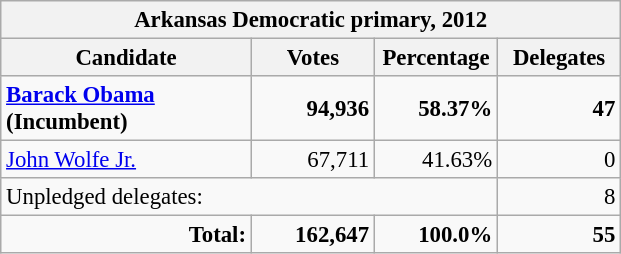<table class="wikitable" style="font-size:95%;">
<tr>
<th colspan="4">Arkansas Democratic primary, 2012</th>
</tr>
<tr>
<th style="width:160px;">Candidate</th>
<th style="width:75px;">Votes</th>
<th style="width:75px;">Percentage</th>
<th style="width:75px;">Delegates</th>
</tr>
<tr align="right" >
<td align="left"><strong> <a href='#'>Barack Obama</a></strong> <strong>(Incumbent)</strong></td>
<td><strong>94,936</strong></td>
<td><strong>58.37%</strong></td>
<td><strong>47</strong></td>
</tr>
<tr align="right">
<td align="left"><a href='#'>John Wolfe Jr.</a></td>
<td>67,711</td>
<td>41.63%</td>
<td>0</td>
</tr>
<tr>
<td colspan="3">Unpledged delegates:</td>
<td align="right">8</td>
</tr>
<tr align="right">
<td><strong>Total:</strong></td>
<td><strong>162,647</strong></td>
<td><strong>100.0%</strong></td>
<td><strong>55</strong></td>
</tr>
</table>
